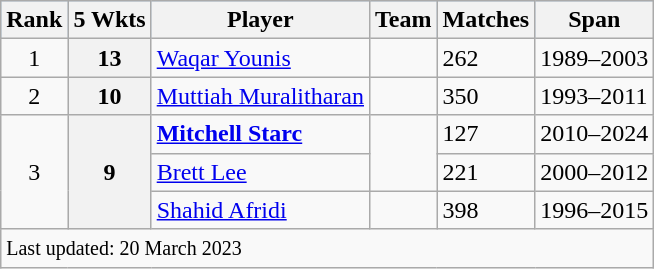<table class="wikitable plainrowheaders sortable">
<tr style="background:#9cf;">
<th>Rank</th>
<th>5 Wkts</th>
<th>Player</th>
<th>Team</th>
<th>Matches</th>
<th>Span</th>
</tr>
<tr>
<td align=center>1</td>
<th>13</th>
<td><a href='#'>Waqar Younis</a></td>
<td></td>
<td>262</td>
<td>1989–2003</td>
</tr>
<tr>
<td align=center>2</td>
<th>10</th>
<td><a href='#'>Muttiah Muralitharan</a></td>
<td></td>
<td>350</td>
<td>1993–2011</td>
</tr>
<tr>
<td align=center rowspan=3>3</td>
<th rowspan="3">9</th>
<td><strong><a href='#'>Mitchell Starc</a></strong></td>
<td rowspan=2></td>
<td>127</td>
<td>2010–2024</td>
</tr>
<tr>
<td><a href='#'>Brett Lee</a></td>
<td>221</td>
<td>2000–2012</td>
</tr>
<tr>
<td><a href='#'>Shahid Afridi</a></td>
<td></td>
<td>398</td>
<td>1996–2015</td>
</tr>
<tr class=sortbottom>
<td colspan="6"><small>Last updated: 20 March 2023</small></td>
</tr>
</table>
